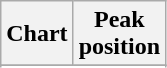<table class="wikitable sortable plainrowheaders">
<tr>
<th>Chart</th>
<th>Peak<br>position</th>
</tr>
<tr>
</tr>
<tr>
</tr>
<tr>
</tr>
<tr>
</tr>
<tr>
</tr>
<tr>
</tr>
<tr>
</tr>
<tr>
</tr>
<tr>
</tr>
<tr>
</tr>
<tr>
</tr>
<tr>
</tr>
<tr>
</tr>
<tr>
</tr>
<tr>
</tr>
</table>
